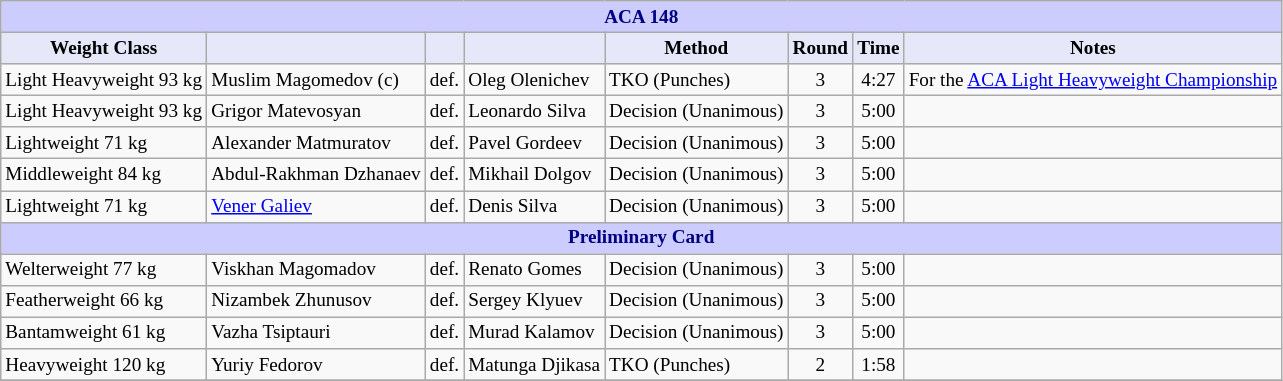<table class="wikitable" style="font-size: 80%;">
<tr>
<th colspan="8" style="background-color: #ccf; color: #000080; text-align: center;"><strong>ACA 148</strong></th>
</tr>
<tr>
<th colspan="1" style="background-color: #E6E8FA; color: #000000; text-align: center;">Weight Class</th>
<th colspan="1" style="background-color: #E6E8FA; color: #000000; text-align: center;"></th>
<th colspan="1" style="background-color: #E6E8FA; color: #000000; text-align: center;"></th>
<th colspan="1" style="background-color: #E6E8FA; color: #000000; text-align: center;"></th>
<th colspan="1" style="background-color: #E6E8FA; color: #000000; text-align: center;">Method</th>
<th colspan="1" style="background-color: #E6E8FA; color: #000000; text-align: center;">Round</th>
<th colspan="1" style="background-color: #E6E8FA; color: #000000; text-align: center;">Time</th>
<th colspan="1" style="background-color: #E6E8FA; color: #000000; text-align: center;">Notes</th>
</tr>
<tr>
<td>Light Heavyweight 93 kg</td>
<td> Muslim Magomedov (c)</td>
<td>def.</td>
<td> Oleg Olenichev</td>
<td>TKO (Punches)</td>
<td align=center>3</td>
<td align=center>4:27</td>
<td>For the <a href='#'>ACA Light Heavyweight Championship</a></td>
</tr>
<tr>
<td>Light Heavyweight 93 kg</td>
<td> Grigor Matevosyan</td>
<td>def.</td>
<td> Leonardo Silva</td>
<td>Decision (Unanimous)</td>
<td align=center>3</td>
<td align=center>5:00</td>
<td></td>
</tr>
<tr>
<td>Lightweight 71 kg</td>
<td> Alexander Matmuratov</td>
<td>def.</td>
<td> Pavel Gordeev</td>
<td>Decision (Unanimous)</td>
<td align=center>3</td>
<td align=center>5:00</td>
<td></td>
</tr>
<tr>
<td>Middleweight 84 kg</td>
<td> Abdul-Rakhman Dzhanaev</td>
<td>def.</td>
<td> Mikhail Dolgov</td>
<td>Decision (Unanimous)</td>
<td align=center>3</td>
<td align=center>5:00</td>
<td></td>
</tr>
<tr>
<td>Lightweight 71 kg</td>
<td> <a href='#'>Vener Galiev</a></td>
<td>def.</td>
<td> Denis Silva</td>
<td>Decision (Unanimous)</td>
<td align=center>3</td>
<td align=center>5:00</td>
<td></td>
</tr>
<tr>
<th colspan="8" style="background-color: #ccf; color: #000080; text-align: center;"><strong>Preliminary Card</strong></th>
</tr>
<tr>
<td>Welterweight 77 kg</td>
<td> Viskhan Magomadov</td>
<td>def.</td>
<td> Renato Gomes</td>
<td>Decision (Unanimous)</td>
<td align=center>3</td>
<td align=center>5:00</td>
<td></td>
</tr>
<tr>
<td>Featherweight 66 kg</td>
<td> Nizambek Zhunusov</td>
<td>def.</td>
<td> Sergey Klyuev</td>
<td>Decision (Unanimous)</td>
<td align=center>3</td>
<td align=center>5:00</td>
<td></td>
</tr>
<tr>
<td>Bantamweight 61 kg</td>
<td> Vazha Tsiptauri</td>
<td>def.</td>
<td> Murad Kalamov</td>
<td>Decision (Unanimous)</td>
<td align=center>3</td>
<td align=center>5:00</td>
<td></td>
</tr>
<tr>
<td>Heavyweight 120 kg</td>
<td> Yuriy Fedorov</td>
<td>def.</td>
<td> Matunga Djikasa</td>
<td>TKO (Punches)</td>
<td align=center>2</td>
<td align=center>1:58</td>
<td></td>
</tr>
<tr>
</tr>
</table>
